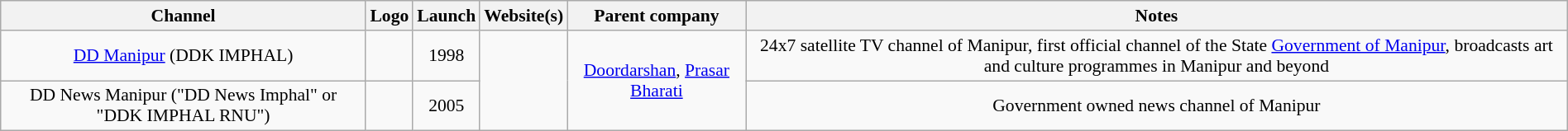<table class="wikitable" style="border-collapse:collapse; font-size: 90%; text-align:center" width="100%">
<tr>
<th>Channel</th>
<th>Logo</th>
<th>Launch</th>
<th>Website(s)</th>
<th>Parent company</th>
<th>Notes</th>
</tr>
<tr>
<td><a href='#'>DD Manipur</a> (DDK IMPHAL)</td>
<td></td>
<td>1998</td>
<td rowspan="2"></td>
<td rowspan="2"><a href='#'>Doordarshan</a>, <a href='#'>Prasar Bharati</a></td>
<td>24x7 satellite TV channel of Manipur, first official channel of the State <a href='#'>Government of Manipur</a>, broadcasts art and culture programmes in Manipur and beyond</td>
</tr>
<tr>
<td>DD News Manipur ("DD News Imphal" or "DDK IMPHAL RNU")</td>
<td></td>
<td>2005</td>
<td>Government owned news channel of Manipur</td>
</tr>
</table>
